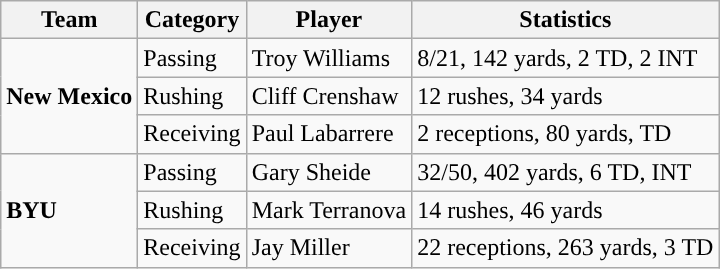<table class="wikitable" style="float: left;">
<tr>
<th>Team</th>
<th>Category</th>
<th>Player</th>
<th>Statistics</th>
</tr>
<tr>
<td rowspan=3><strong>New Mexico</strong></td>
<td>Passing</td>
<td>Troy Williams</td>
<td>8/21, 142 yards, 2 TD, 2 INT</td>
</tr>
<tr>
<td>Rushing</td>
<td>Cliff Crenshaw</td>
<td>12 rushes, 34 yards</td>
</tr>
<tr>
<td>Receiving</td>
<td>Paul Labarrere</td>
<td>2 receptions, 80 yards, TD</td>
</tr>
<tr>
<td rowspan=3><strong>BYU</strong></td>
<td>Passing</td>
<td>Gary Sheide</td>
<td>32/50, 402 yards, 6 TD, INT</td>
</tr>
<tr>
<td>Rushing</td>
<td>Mark Terranova</td>
<td>14 rushes, 46 yards</td>
</tr>
<tr>
<td>Receiving</td>
<td>Jay Miller</td>
<td>22 receptions, 263 yards, 3 TD</td>
</tr>
</table>
